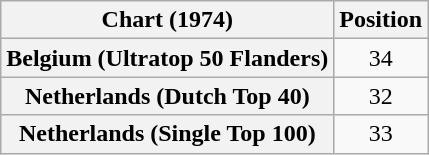<table class="wikitable sortable plainrowheaders" style="text-align:center">
<tr>
<th scope="col">Chart (1974)</th>
<th scope="col">Position</th>
</tr>
<tr>
<th scope="row">Belgium (Ultratop 50 Flanders)</th>
<td>34</td>
</tr>
<tr>
<th scope="row">Netherlands (Dutch Top 40)</th>
<td>32</td>
</tr>
<tr>
<th scope="row">Netherlands (Single Top 100)</th>
<td>33</td>
</tr>
</table>
